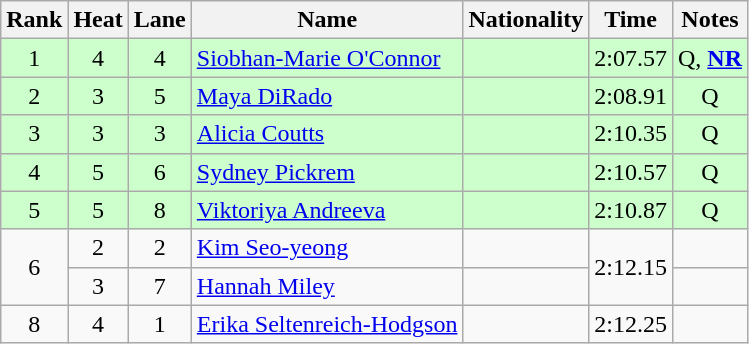<table class="wikitable sortable" style="text-align:center">
<tr>
<th>Rank</th>
<th>Heat</th>
<th>Lane</th>
<th>Name</th>
<th>Nationality</th>
<th>Time</th>
<th>Notes</th>
</tr>
<tr bgcolor=ccffcc>
<td>1</td>
<td>4</td>
<td>4</td>
<td align=left><a href='#'>Siobhan-Marie O'Connor</a></td>
<td align=left></td>
<td>2:07.57</td>
<td>Q, <strong><a href='#'>NR</a></strong></td>
</tr>
<tr bgcolor=ccffcc>
<td>2</td>
<td>3</td>
<td>5</td>
<td align=left><a href='#'>Maya DiRado</a></td>
<td align=left></td>
<td>2:08.91</td>
<td>Q</td>
</tr>
<tr bgcolor=ccffcc>
<td>3</td>
<td>3</td>
<td>3</td>
<td align=left><a href='#'>Alicia Coutts</a></td>
<td align=left></td>
<td>2:10.35</td>
<td>Q</td>
</tr>
<tr bgcolor=ccffcc>
<td>4</td>
<td>5</td>
<td>6</td>
<td align=left><a href='#'>Sydney Pickrem</a></td>
<td align=left></td>
<td>2:10.57</td>
<td>Q</td>
</tr>
<tr bgcolor=ccffcc>
<td>5</td>
<td>5</td>
<td>8</td>
<td align=left><a href='#'>Viktoriya Andreeva</a></td>
<td align=left></td>
<td>2:10.87</td>
<td>Q</td>
</tr>
<tr>
<td rowspan=2>6</td>
<td>2</td>
<td>2</td>
<td align=left><a href='#'>Kim Seo-yeong</a></td>
<td align=left></td>
<td rowspan=2>2:12.15</td>
<td></td>
</tr>
<tr>
<td>3</td>
<td>7</td>
<td align=left><a href='#'>Hannah Miley</a></td>
<td align=left></td>
<td></td>
</tr>
<tr>
<td>8</td>
<td>4</td>
<td>1</td>
<td align=left><a href='#'>Erika Seltenreich-Hodgson</a></td>
<td align=left></td>
<td>2:12.25</td>
<td></td>
</tr>
</table>
